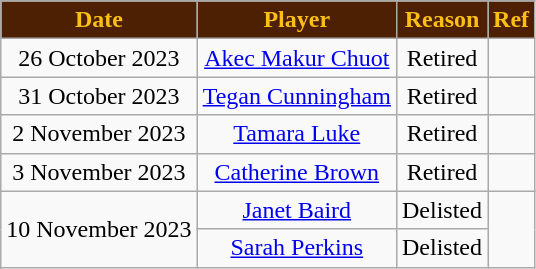<table class="wikitable" style="text-align:center">
<tr>
<th style="background: #4D2004; color: #FBBF15">Date</th>
<th style="background: #4D2004; color: #FBBF15">Player</th>
<th style="background: #4D2004; color: #FBBF15">Reason</th>
<th style="background: #4D2004; color: #FBBF15">Ref</th>
</tr>
<tr>
<td>26 October 2023</td>
<td><a href='#'>Akec Makur Chuot</a></td>
<td>Retired</td>
<td></td>
</tr>
<tr>
<td>31 October 2023</td>
<td><a href='#'>Tegan Cunningham</a></td>
<td>Retired</td>
<td></td>
</tr>
<tr>
<td>2 November 2023</td>
<td><a href='#'>Tamara Luke</a></td>
<td>Retired</td>
<td></td>
</tr>
<tr>
<td>3 November 2023</td>
<td><a href='#'>Catherine Brown</a></td>
<td>Retired</td>
<td></td>
</tr>
<tr>
<td rowspan=2>10 November 2023</td>
<td><a href='#'>Janet Baird</a></td>
<td>Delisted</td>
<td rowspan=2></td>
</tr>
<tr>
<td><a href='#'>Sarah Perkins</a></td>
<td>Delisted</td>
</tr>
</table>
